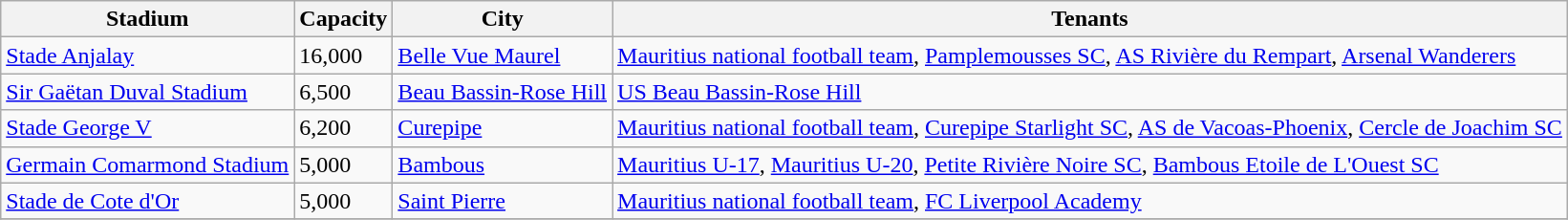<table class="wikitable sortable">
<tr>
<th>Stadium</th>
<th>Capacity</th>
<th>City</th>
<th>Tenants</th>
</tr>
<tr>
<td><a href='#'>Stade Anjalay</a></td>
<td>16,000</td>
<td><a href='#'>Belle Vue Maurel</a></td>
<td><a href='#'>Mauritius national football team</a>, <a href='#'>Pamplemousses SC</a>, <a href='#'>AS Rivière du Rempart</a>, <a href='#'>Arsenal Wanderers</a></td>
</tr>
<tr>
<td><a href='#'>Sir Gaëtan Duval Stadium</a></td>
<td>6,500</td>
<td><a href='#'>Beau Bassin-Rose Hill</a></td>
<td><a href='#'>US Beau Bassin-Rose Hill</a></td>
</tr>
<tr>
<td><a href='#'>Stade George V</a></td>
<td>6,200</td>
<td><a href='#'>Curepipe</a></td>
<td><a href='#'>Mauritius national football team</a>, <a href='#'>Curepipe Starlight SC</a>, <a href='#'>AS de Vacoas-Phoenix</a>, <a href='#'>Cercle de Joachim SC</a></td>
</tr>
<tr>
<td><a href='#'>Germain Comarmond Stadium</a></td>
<td>5,000</td>
<td><a href='#'>Bambous</a></td>
<td><a href='#'>Mauritius U-17</a>, <a href='#'>Mauritius U-20</a>, <a href='#'>Petite Rivière Noire SC</a>, <a href='#'>Bambous Etoile de L'Ouest SC</a></td>
</tr>
<tr>
<td><a href='#'>Stade de Cote d'Or</a></td>
<td>5,000</td>
<td><a href='#'>Saint Pierre</a></td>
<td><a href='#'>Mauritius national football team</a>, <a href='#'>FC Liverpool Academy</a></td>
</tr>
<tr>
</tr>
</table>
